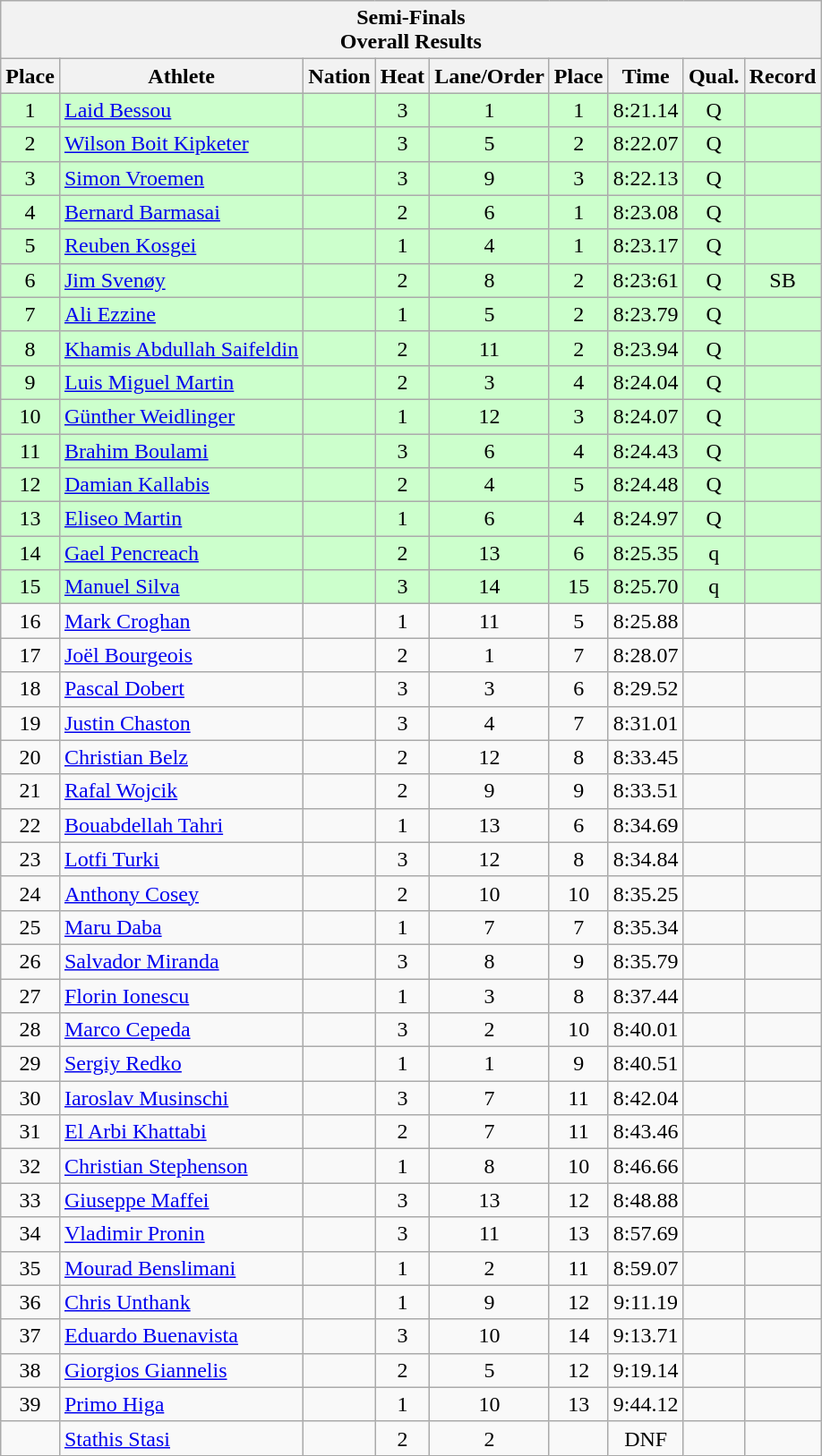<table class="wikitable sortable">
<tr>
<th colspan=9>Semi-Finals <br> Overall Results</th>
</tr>
<tr>
<th>Place</th>
<th>Athlete</th>
<th>Nation</th>
<th>Heat</th>
<th>Lane/Order</th>
<th>Place</th>
<th>Time</th>
<th>Qual.</th>
<th>Record</th>
</tr>
<tr style="background:#ccffcc;">
<td align="center">1</td>
<td align="left"><a href='#'>Laid Bessou</a></td>
<td align="left"></td>
<td align="center">3</td>
<td align="center">1</td>
<td align="center">1</td>
<td align="center">8:21.14</td>
<td align="center">Q</td>
<td align="center"></td>
</tr>
<tr style="background:#ccffcc;">
<td align="center">2</td>
<td align="left"><a href='#'>Wilson Boit Kipketer</a></td>
<td align="left"></td>
<td align="center">3</td>
<td align="center">5</td>
<td align="center">2</td>
<td align="center">8:22.07</td>
<td align="center">Q</td>
<td align="center"></td>
</tr>
<tr style="background:#ccffcc;">
<td align="center">3</td>
<td align="left"><a href='#'>Simon Vroemen</a></td>
<td align="left"></td>
<td align="center">3</td>
<td align="center">9</td>
<td align="center">3</td>
<td align="center">8:22.13</td>
<td align="center">Q</td>
<td align="center"></td>
</tr>
<tr style="background:#ccffcc;">
<td align="center">4</td>
<td align="left"><a href='#'>Bernard Barmasai</a></td>
<td align="left"></td>
<td align="center">2</td>
<td align="center">6</td>
<td align="center">1</td>
<td align="center">8:23.08</td>
<td align="center">Q</td>
<td align="center"></td>
</tr>
<tr style="background:#ccffcc;">
<td align="center">5</td>
<td align="left"><a href='#'>Reuben Kosgei</a></td>
<td align="left"></td>
<td align="center">1</td>
<td align="center">4</td>
<td align="center">1</td>
<td align="center">8:23.17</td>
<td align="center">Q</td>
<td align="center"></td>
</tr>
<tr style="background:#ccffcc;">
<td align="center">6</td>
<td align="left"><a href='#'>Jim Svenøy</a></td>
<td align="left"></td>
<td align="center">2</td>
<td align="center">8</td>
<td align="center">2</td>
<td align="center">8:23:61</td>
<td align="center">Q</td>
<td align="center">SB</td>
</tr>
<tr style="background:#ccffcc;">
<td align="center">7</td>
<td align="left"><a href='#'>Ali Ezzine</a></td>
<td align="left"></td>
<td align="center">1</td>
<td align="center">5</td>
<td align="center">2</td>
<td align="center">8:23.79</td>
<td align="center">Q</td>
<td align="center"></td>
</tr>
<tr style="background:#ccffcc;">
<td align="center">8</td>
<td align="left"><a href='#'>Khamis Abdullah Saifeldin</a></td>
<td align="left"></td>
<td align="center">2</td>
<td align="center">11</td>
<td align="center">2</td>
<td align="center">8:23.94</td>
<td align="center">Q</td>
<td align="center"></td>
</tr>
<tr style="background:#ccffcc;">
<td align="center">9</td>
<td align="left"><a href='#'>Luis Miguel Martin</a></td>
<td align="left"></td>
<td align="center">2</td>
<td align="center">3</td>
<td align="center">4</td>
<td align="center">8:24.04</td>
<td align="center">Q</td>
<td align="center"></td>
</tr>
<tr style="background:#ccffcc;">
<td align="center">10</td>
<td align="left"><a href='#'>Günther Weidlinger</a></td>
<td align="left"></td>
<td align="center">1</td>
<td align="center">12</td>
<td align="center">3</td>
<td align="center">8:24.07</td>
<td align="center">Q</td>
<td align="center"></td>
</tr>
<tr style="background:#ccffcc;">
<td align="center">11</td>
<td align="left"><a href='#'>Brahim Boulami</a></td>
<td align="left"></td>
<td align="center">3</td>
<td align="center">6</td>
<td align="center">4</td>
<td align="center">8:24.43</td>
<td align="center">Q</td>
<td align="center"></td>
</tr>
<tr style="background:#ccffcc;">
<td align="center">12</td>
<td align="left"><a href='#'>Damian Kallabis</a></td>
<td align="left"></td>
<td align="center">2</td>
<td align="center">4</td>
<td align="center">5</td>
<td align="center">8:24.48</td>
<td align="center">Q</td>
<td align="center"></td>
</tr>
<tr style="background:#ccffcc;">
<td align="center">13</td>
<td align="left"><a href='#'>Eliseo Martin</a></td>
<td align="left"></td>
<td align="center">1</td>
<td align="center">6</td>
<td align="center">4</td>
<td align="center">8:24.97</td>
<td align="center">Q</td>
<td align="center"></td>
</tr>
<tr style="background:#ccffcc;">
<td align="center">14</td>
<td align="left"><a href='#'>Gael Pencreach</a></td>
<td align="left"></td>
<td align="center">2</td>
<td align="center">13</td>
<td align="center">6</td>
<td align="center">8:25.35</td>
<td align="center">q</td>
<td align="center"></td>
</tr>
<tr style="background:#ccffcc;">
<td align="center">15</td>
<td align="left"><a href='#'>Manuel Silva</a></td>
<td align="left"></td>
<td align="center">3</td>
<td align="center">14</td>
<td align="center">15</td>
<td align="center">8:25.70</td>
<td align="center">q</td>
<td align="center"></td>
</tr>
<tr>
<td align="center">16</td>
<td align="left"><a href='#'>Mark Croghan</a></td>
<td align="left"></td>
<td align="center">1</td>
<td align="center">11</td>
<td align="center">5</td>
<td align="center">8:25.88</td>
<td align="center"></td>
<td align="center"></td>
</tr>
<tr>
<td align="center">17</td>
<td align="left"><a href='#'>Joël Bourgeois</a></td>
<td align="left"></td>
<td align="center">2</td>
<td align="center">1</td>
<td align="center">7</td>
<td align="center">8:28.07</td>
<td align="center"></td>
<td align="center"></td>
</tr>
<tr>
<td align="center">18</td>
<td align="left"><a href='#'>Pascal Dobert</a></td>
<td align="left"></td>
<td align="center">3</td>
<td align="center">3</td>
<td align="center">6</td>
<td align="center">8:29.52</td>
<td align="center"></td>
<td align="center"></td>
</tr>
<tr>
<td align="center">19</td>
<td align="left"><a href='#'>Justin Chaston</a></td>
<td align="left"></td>
<td align="center">3</td>
<td align="center">4</td>
<td align="center">7</td>
<td align="center">8:31.01</td>
<td align="center"></td>
<td align="center"></td>
</tr>
<tr>
<td align="center">20</td>
<td align="left"><a href='#'>Christian Belz</a></td>
<td align="left"></td>
<td align="center">2</td>
<td align="center">12</td>
<td align="center">8</td>
<td align="center">8:33.45</td>
<td align="center"></td>
<td align="center"></td>
</tr>
<tr>
<td align="center">21</td>
<td align="left"><a href='#'>Rafal Wojcik</a></td>
<td align="left"></td>
<td align="center">2</td>
<td align="center">9</td>
<td align="center">9</td>
<td align="center">8:33.51</td>
<td align="center"></td>
<td align="center"></td>
</tr>
<tr>
<td align="center">22</td>
<td align="left"><a href='#'>Bouabdellah Tahri</a></td>
<td align="left"></td>
<td align="center">1</td>
<td align="center">13</td>
<td align="center">6</td>
<td align="center">8:34.69</td>
<td align="center"></td>
<td align="center"></td>
</tr>
<tr>
<td align="center">23</td>
<td align="left"><a href='#'>Lotfi Turki</a></td>
<td align="left"></td>
<td align="center">3</td>
<td align="center">12</td>
<td align="center">8</td>
<td align="center">8:34.84</td>
<td align="center"></td>
<td align="center"></td>
</tr>
<tr>
<td align="center">24</td>
<td align="left"><a href='#'>Anthony Cosey</a></td>
<td align="left"></td>
<td align="center">2</td>
<td align="center">10</td>
<td align="center">10</td>
<td align="center">8:35.25</td>
<td align="center"></td>
<td align="center"></td>
</tr>
<tr>
<td align="center">25</td>
<td align="left"><a href='#'>Maru Daba</a></td>
<td align="left"></td>
<td align="center">1</td>
<td align="center">7</td>
<td align="center">7</td>
<td align="center">8:35.34</td>
<td align="center"></td>
<td align="center"></td>
</tr>
<tr>
<td align="center">26</td>
<td align="left"><a href='#'>Salvador Miranda</a></td>
<td align="left"></td>
<td align="center">3</td>
<td align="center">8</td>
<td align="center">9</td>
<td align="center">8:35.79</td>
<td align="center"></td>
<td align="center"></td>
</tr>
<tr>
<td align="center">27</td>
<td align="left"><a href='#'>Florin Ionescu</a></td>
<td align="left"></td>
<td align="center">1</td>
<td align="center">3</td>
<td align="center">8</td>
<td align="center">8:37.44</td>
<td align="center"></td>
<td align="center"></td>
</tr>
<tr>
<td align="center">28</td>
<td align="left"><a href='#'>Marco Cepeda</a></td>
<td align="left"></td>
<td align="center">3</td>
<td align="center">2</td>
<td align="center">10</td>
<td align="center">8:40.01</td>
<td align="center"></td>
<td align="center"></td>
</tr>
<tr>
<td align="center">29</td>
<td align="left"><a href='#'>Sergiy Redko</a></td>
<td align="left"></td>
<td align="center">1</td>
<td align="center">1</td>
<td align="center">9</td>
<td align="center">8:40.51</td>
<td align="center"></td>
<td align="center"></td>
</tr>
<tr>
<td align="center">30</td>
<td align="left"><a href='#'>Iaroslav Musinschi</a></td>
<td align="left"></td>
<td align="center">3</td>
<td align="center">7</td>
<td align="center">11</td>
<td align="center">8:42.04</td>
<td align="center"></td>
<td align="center"></td>
</tr>
<tr>
<td align="center">31</td>
<td align="left"><a href='#'>El Arbi Khattabi</a></td>
<td align="left"></td>
<td align="center">2</td>
<td align="center">7</td>
<td align="center">11</td>
<td align="center">8:43.46</td>
<td align="center"></td>
<td align="center"></td>
</tr>
<tr>
<td align="center">32</td>
<td align="left"><a href='#'>Christian Stephenson</a></td>
<td align="left"></td>
<td align="center">1</td>
<td align="center">8</td>
<td align="center">10</td>
<td align="center">8:46.66</td>
<td align="center"></td>
<td align="center"></td>
</tr>
<tr>
<td align="center">33</td>
<td align="left"><a href='#'>Giuseppe Maffei</a></td>
<td align="left"></td>
<td align="center">3</td>
<td align="center">13</td>
<td align="center">12</td>
<td align="center">8:48.88</td>
<td align="center"></td>
<td align="center"></td>
</tr>
<tr>
<td align="center">34</td>
<td align="left"><a href='#'>Vladimir Pronin</a></td>
<td align="left"></td>
<td align="center">3</td>
<td align="center">11</td>
<td align="center">13</td>
<td align="center">8:57.69</td>
<td align="center"></td>
<td align="center"></td>
</tr>
<tr>
<td align="center">35</td>
<td align="left"><a href='#'>Mourad Benslimani</a></td>
<td align="left"></td>
<td align="center">1</td>
<td align="center">2</td>
<td align="center">11</td>
<td align="center">8:59.07</td>
<td align="center"></td>
<td align="center"></td>
</tr>
<tr>
<td align="center">36</td>
<td align="left"><a href='#'>Chris Unthank</a></td>
<td align="left"></td>
<td align="center">1</td>
<td align="center">9</td>
<td align="center">12</td>
<td align="center">9:11.19</td>
<td align="center"></td>
<td align="center"></td>
</tr>
<tr>
<td align="center">37</td>
<td align="left"><a href='#'>Eduardo Buenavista</a></td>
<td align="left"></td>
<td align="center">3</td>
<td align="center">10</td>
<td align="center">14</td>
<td align="center">9:13.71</td>
<td align="center"></td>
<td align="center"></td>
</tr>
<tr>
<td align="center">38</td>
<td align="left"><a href='#'>Giorgios Giannelis</a></td>
<td align="left"></td>
<td align="center">2</td>
<td align="center">5</td>
<td align="center">12</td>
<td align="center">9:19.14</td>
<td align="center"></td>
<td align="center"></td>
</tr>
<tr>
<td align="center">39</td>
<td align="left"><a href='#'>Primo Higa</a></td>
<td align="left"></td>
<td align="center">1</td>
<td align="center">10</td>
<td align="center">13</td>
<td align="center">9:44.12</td>
<td align="center"></td>
<td align="center"></td>
</tr>
<tr>
<td align="center"></td>
<td align="left"><a href='#'>Stathis Stasi</a></td>
<td align="left"></td>
<td align="center">2</td>
<td align="center">2</td>
<td align="center"></td>
<td align="center">DNF</td>
<td align="center"></td>
<td align="center"></td>
</tr>
</table>
